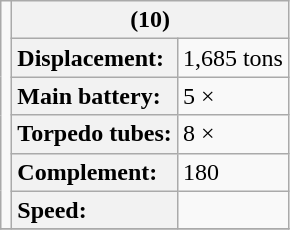<table class="wikitable plainrowheaders" style="text-align:left">
<tr valign="bottom">
<td rowspan=6 style="text-align:center"></td>
<th colspan=2 style="text-align:center"> (10)</th>
</tr>
<tr>
<th style="text-align:left">Displacement:</th>
<td>1,685 tons</td>
</tr>
<tr>
<th style="text-align:left">Main battery:</th>
<td>5 × </td>
</tr>
<tr>
<th style="text-align:left">Torpedo tubes:</th>
<td>8 × </td>
</tr>
<tr>
<th style="text-align:left">Complement:</th>
<td>180</td>
</tr>
<tr>
<th style="text-align:left">Speed:</th>
<td></td>
</tr>
<tr>
</tr>
</table>
